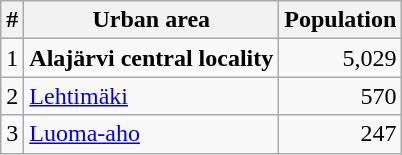<table class="wikitable sortable">
<tr>
<th>#</th>
<th>Urban area</th>
<th>Population</th>
</tr>
<tr>
<td align="center">1</td>
<td><strong>Alajärvi central locality</strong></td>
<td align="right">5,029</td>
</tr>
<tr>
<td align="center">2</td>
<td><a href='#'>Lehtimäki</a></td>
<td align="right">570</td>
</tr>
<tr>
<td align="center">3</td>
<td><a href='#'>Luoma-aho</a></td>
<td align="right">247</td>
</tr>
</table>
